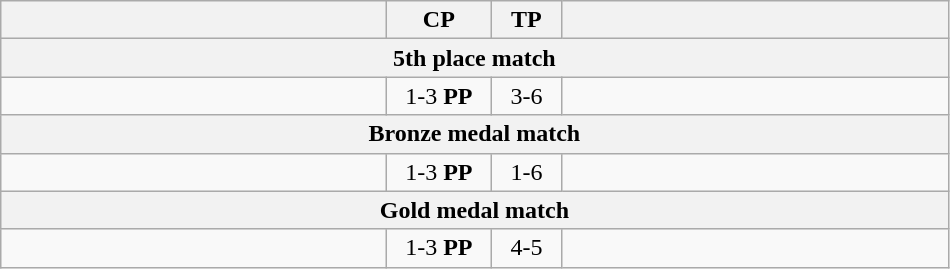<table class="wikitable" style="text-align: center;" |>
<tr>
<th width="250"></th>
<th width="62">CP</th>
<th width="40">TP</th>
<th width="250"></th>
</tr>
<tr>
<th colspan="5">5th place match</th>
</tr>
<tr>
<td style="text-align:left;"></td>
<td>1-3 <strong>PP</strong></td>
<td>3-6</td>
<td style="text-align:left;"><strong></strong></td>
</tr>
<tr>
<th colspan="5">Bronze medal match</th>
</tr>
<tr>
<td style="text-align:left;"></td>
<td>1-3 <strong>PP</strong></td>
<td>1-6</td>
<td style="text-align:left;"><strong></strong></td>
</tr>
<tr>
<th colspan="5">Gold medal match</th>
</tr>
<tr>
<td style="text-align:left;"></td>
<td>1-3 <strong>PP</strong></td>
<td>4-5</td>
<td style="text-align:left;"><strong></strong></td>
</tr>
</table>
